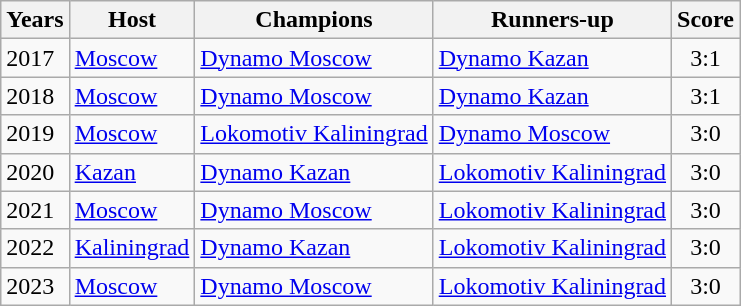<table class="wikitable">
<tr>
<th>Years</th>
<th>Host</th>
<th><strong>Champions</strong> </th>
<th>Runners-up</th>
<th>Score</th>
</tr>
<tr>
<td>2017</td>
<td><a href='#'>Moscow</a></td>
<td><a href='#'>Dynamo Moscow</a></td>
<td><a href='#'>Dynamo Kazan</a></td>
<td style="text-align:center;">3:1</td>
</tr>
<tr>
<td>2018</td>
<td><a href='#'>Moscow</a></td>
<td><a href='#'>Dynamo Moscow</a></td>
<td><a href='#'>Dynamo Kazan</a></td>
<td style="text-align:center;">3:1</td>
</tr>
<tr>
<td>2019</td>
<td><a href='#'>Moscow</a></td>
<td><a href='#'>Lokomotiv Kaliningrad</a></td>
<td><a href='#'>Dynamo Moscow</a></td>
<td style="text-align:center;">3:0</td>
</tr>
<tr>
<td>2020</td>
<td><a href='#'>Kazan</a></td>
<td><a href='#'>Dynamo Kazan</a></td>
<td><a href='#'>Lokomotiv Kaliningrad</a></td>
<td style="text-align:center;">3:0</td>
</tr>
<tr>
<td>2021</td>
<td><a href='#'>Moscow</a></td>
<td><a href='#'>Dynamo Moscow</a></td>
<td><a href='#'>Lokomotiv Kaliningrad</a></td>
<td style="text-align:center;">3:0</td>
</tr>
<tr>
<td>2022</td>
<td><a href='#'>Kaliningrad</a></td>
<td><a href='#'>Dynamo Kazan</a></td>
<td><a href='#'>Lokomotiv Kaliningrad</a></td>
<td style="text-align:center;">3:0</td>
</tr>
<tr>
<td>2023</td>
<td><a href='#'>Moscow</a></td>
<td><a href='#'>Dynamo Moscow</a></td>
<td><a href='#'>Lokomotiv Kaliningrad</a></td>
<td style="text-align:center;">3:0</td>
</tr>
</table>
